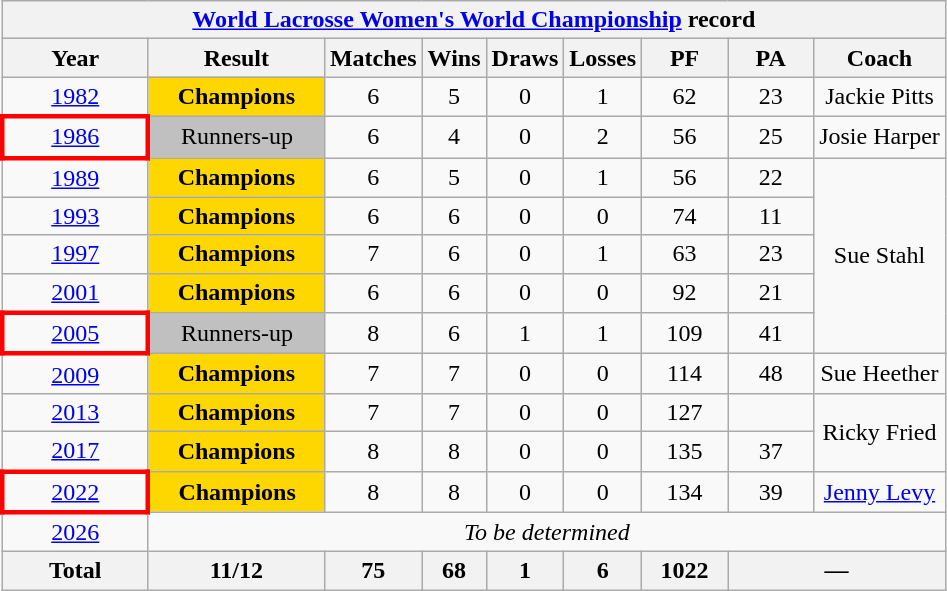<table class="wikitable"  style="text-align:center;">
<tr>
<th colspan=9><strong><a href='#'>World Lacrosse Women's World Championship</a> record</strong></th>
</tr>
<tr>
<th width=90>Year</th>
<th width=110>Result</th>
<th>Matches</th>
<th>Wins</th>
<th>Draws</th>
<th>Losses</th>
<th width=50>PF</th>
<th width=50>PA</th>
<th>Coach</th>
</tr>
<tr>
<td> <a href='#'>1982</a></td>
<td style="background:gold;"><strong>Champions</strong></td>
<td>6</td>
<td>5</td>
<td>0</td>
<td>1</td>
<td>62</td>
<td>23</td>
<td>Jackie Pitts</td>
</tr>
<tr>
<td style="border: 3px solid red"> <a href='#'>1986</a></td>
<td style="background:silver;">Runners-up</td>
<td>6</td>
<td>4</td>
<td>0</td>
<td>2</td>
<td>56</td>
<td>25</td>
<td>Josie Harper</td>
</tr>
<tr>
<td> <a href='#'>1989</a></td>
<td style="background:gold;"><strong>Champions</strong></td>
<td>6</td>
<td>5</td>
<td>0</td>
<td>1</td>
<td>56</td>
<td>22</td>
<td rowspan=5>Sue Stahl</td>
</tr>
<tr>
<td> <a href='#'>1993</a></td>
<td style="background:gold;"><strong>Champions</strong></td>
<td>6</td>
<td>6</td>
<td>0</td>
<td>0</td>
<td>74</td>
<td>11</td>
</tr>
<tr>
<td> <a href='#'>1997</a></td>
<td style="background:gold;"><strong>Champions</strong></td>
<td>7</td>
<td>6</td>
<td>0</td>
<td>1</td>
<td>63</td>
<td>23</td>
</tr>
<tr>
<td> <a href='#'>2001</a></td>
<td style="background:gold;"><strong>Champions</strong></td>
<td>6</td>
<td>6</td>
<td>0</td>
<td>0</td>
<td>92</td>
<td>21</td>
</tr>
<tr>
<td style="border: 3px solid red"> <a href='#'>2005</a></td>
<td style="background:silver;">Runners-up</td>
<td>8</td>
<td>6</td>
<td>1</td>
<td>1</td>
<td>109</td>
<td>41</td>
</tr>
<tr>
<td> <a href='#'>2009</a></td>
<td style="background:gold;"><strong>Champions</strong></td>
<td>7</td>
<td>7</td>
<td>0</td>
<td>0</td>
<td>114</td>
<td>48</td>
<td>Sue Heether</td>
</tr>
<tr>
<td> <a href='#'>2013</a></td>
<td style="background:gold;"><strong>Champions</strong></td>
<td>7</td>
<td>7</td>
<td>0</td>
<td>0</td>
<td>127</td>
<td></td>
<td rowspan=2>Ricky Fried</td>
</tr>
<tr>
<td> <a href='#'>2017</a></td>
<td style="background:gold;"><strong>Champions</strong></td>
<td>8</td>
<td>8</td>
<td>0</td>
<td>0</td>
<td>135</td>
<td>37</td>
</tr>
<tr>
<td style="border: 3px solid red"> <a href='#'>2022</a></td>
<td style="background:gold;"><strong>Champions</strong></td>
<td>8</td>
<td>8</td>
<td>0</td>
<td>0</td>
<td>134</td>
<td>39</td>
<td><a href='#'>Jenny Levy</a></td>
</tr>
<tr>
<td> <a href='#'>2026</a></td>
<td colspan=8><em>To be determined</em></td>
</tr>
<tr>
<th>Total</th>
<th>11/12</th>
<th>75</th>
<th>68</th>
<th>1</th>
<th>6</th>
<th>1022</th>
<th colspan=2>—</th>
</tr>
</table>
